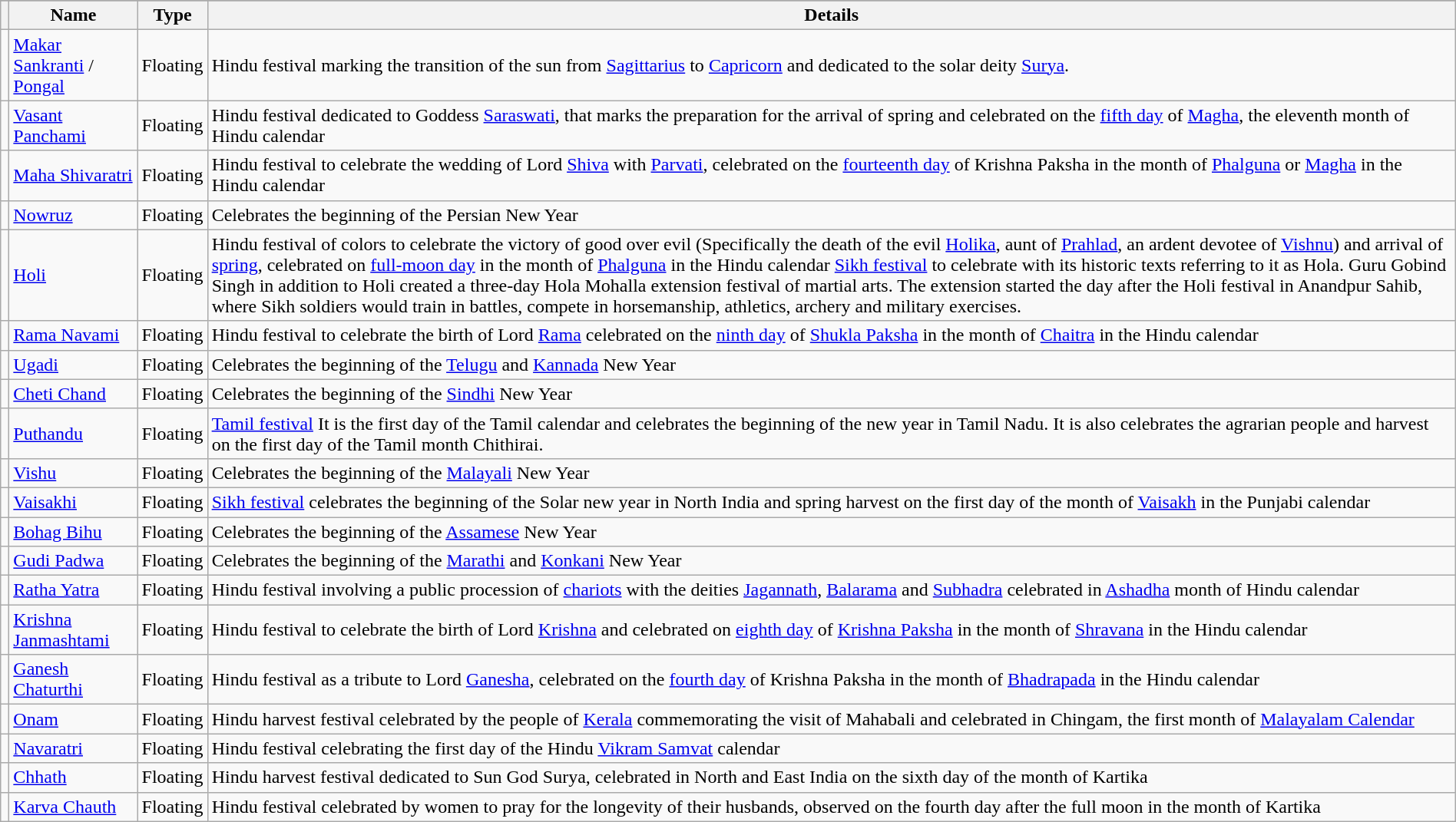<table class="sortable wikitable static-row-numbers" style="width:100%;">
<tr style="background:#CCCC;">
</tr>
<tr>
<th></th>
<th>Name</th>
<th>Type</th>
<th>Details</th>
</tr>
<tr>
<td></td>
<td><a href='#'>Makar Sankranti</a> / <a href='#'>Pongal</a></td>
<td>Floating</td>
<td>Hindu festival marking the transition of the sun from <a href='#'>Sagittarius</a> to <a href='#'>Capricorn</a> and dedicated to the solar deity <a href='#'>Surya</a>.</td>
</tr>
<tr>
<td></td>
<td><a href='#'>Vasant Panchami</a></td>
<td>Floating</td>
<td>Hindu festival dedicated to Goddess <a href='#'>Saraswati</a>, that marks the preparation for the arrival of spring and celebrated on the <a href='#'>fifth day</a> of <a href='#'>Magha</a>, the eleventh month of Hindu calendar</td>
</tr>
<tr>
<td></td>
<td><a href='#'>Maha Shivaratri</a></td>
<td>Floating</td>
<td>Hindu festival to celebrate the wedding of Lord <a href='#'>Shiva</a> with <a href='#'>Parvati</a>, celebrated on the <a href='#'>fourteenth day</a> of Krishna Paksha in the month of <a href='#'>Phalguna</a> or <a href='#'>Magha</a> in the Hindu calendar</td>
</tr>
<tr>
<td></td>
<td><a href='#'>Nowruz</a></td>
<td>Floating</td>
<td>Celebrates the beginning of the Persian New Year</td>
</tr>
<tr>
<td></td>
<td><a href='#'>Holi</a></td>
<td>Floating</td>
<td>Hindu festival of colors to celebrate the victory of good over evil (Specifically the death of the evil <a href='#'>Holika</a>, aunt of <a href='#'>Prahlad</a>, an ardent devotee of <a href='#'>Vishnu</a>) and arrival of <a href='#'>spring</a>, celebrated on <a href='#'>full-moon day</a> in the month of <a href='#'>Phalguna</a> in the Hindu calendar <a href='#'>Sikh festival</a> to celebrate with its historic texts referring to it as Hola. Guru Gobind Singh in addition to Holi created a three-day Hola Mohalla extension festival of martial arts. The extension started the day after the Holi festival in Anandpur Sahib, where Sikh soldiers would train in battles, compete in horsemanship, athletics, archery and military exercises.</td>
</tr>
<tr>
<td></td>
<td><a href='#'>Rama Navami</a></td>
<td>Floating</td>
<td>Hindu festival to celebrate the birth of Lord <a href='#'>Rama</a> celebrated on the <a href='#'>ninth day</a> of <a href='#'>Shukla Paksha</a> in the month of <a href='#'>Chaitra</a> in the Hindu calendar</td>
</tr>
<tr>
<td></td>
<td><a href='#'>Ugadi</a></td>
<td>Floating</td>
<td>Celebrates the beginning of the <a href='#'>Telugu</a> and <a href='#'>Kannada</a> New Year</td>
</tr>
<tr>
<td></td>
<td><a href='#'>Cheti Chand</a></td>
<td>Floating</td>
<td>Celebrates the beginning of the <a href='#'>Sindhi</a> New Year</td>
</tr>
<tr>
<td></td>
<td><a href='#'>Puthandu</a></td>
<td>Floating</td>
<td><a href='#'>Tamil festival</a> It is the first day of the Tamil calendar and celebrates the beginning of the new year in Tamil Nadu. It  is also celebrates the agrarian people and harvest on the first day of the Tamil month Chithirai.</td>
</tr>
<tr>
<td></td>
<td><a href='#'>Vishu</a></td>
<td>Floating</td>
<td>Celebrates the beginning of the <a href='#'>Malayali</a> New Year</td>
</tr>
<tr>
<td></td>
<td><a href='#'>Vaisakhi</a></td>
<td>Floating</td>
<td><a href='#'>Sikh festival</a> celebrates the beginning of the Solar new year in North India and spring harvest on the first day of the month of <a href='#'>Vaisakh</a> in the Punjabi calendar</td>
</tr>
<tr>
<td></td>
<td><a href='#'>Bohag Bihu</a></td>
<td>Floating</td>
<td>Celebrates the beginning of the <a href='#'>Assamese</a> New Year</td>
</tr>
<tr>
<td></td>
<td><a href='#'>Gudi Padwa</a></td>
<td>Floating</td>
<td>Celebrates the beginning of the <a href='#'>Marathi</a> and <a href='#'>Konkani</a> New Year</td>
</tr>
<tr>
<td></td>
<td><a href='#'>Ratha Yatra</a></td>
<td>Floating</td>
<td>Hindu festival involving a public procession of <a href='#'>chariots</a> with the deities <a href='#'>Jagannath</a>, <a href='#'>Balarama</a> and <a href='#'>Subhadra</a> celebrated in <a href='#'>Ashadha</a> month of Hindu calendar</td>
</tr>
<tr>
<td></td>
<td><a href='#'>Krishna Janmashtami</a></td>
<td>Floating</td>
<td>Hindu festival to celebrate the birth of Lord <a href='#'>Krishna</a> and celebrated on <a href='#'>eighth day</a> of <a href='#'>Krishna Paksha</a> in the month of <a href='#'>Shravana</a> in the Hindu calendar</td>
</tr>
<tr>
<td></td>
<td><a href='#'>Ganesh Chaturthi</a></td>
<td>Floating</td>
<td>Hindu festival as a tribute to Lord <a href='#'>Ganesha</a>, celebrated on the <a href='#'>fourth day</a> of Krishna Paksha in the month of <a href='#'>Bhadrapada</a> in the Hindu calendar</td>
</tr>
<tr>
<td></td>
<td><a href='#'>Onam</a></td>
<td>Floating</td>
<td>Hindu harvest festival celebrated by the people of <a href='#'>Kerala</a> commemorating the visit of Mahabali and celebrated in Chingam, the first month of <a href='#'>Malayalam Calendar</a></td>
</tr>
<tr>
<td></td>
<td><a href='#'>Navaratri</a></td>
<td>Floating</td>
<td>Hindu festival celebrating the first day of the Hindu <a href='#'>Vikram Samvat</a> calendar</td>
</tr>
<tr>
<td></td>
<td><a href='#'>Chhath</a></td>
<td>Floating</td>
<td>Hindu harvest festival dedicated to Sun God Surya, celebrated in North and East India on the sixth day of the month of Kartika</td>
</tr>
<tr>
<td></td>
<td><a href='#'>Karva Chauth</a></td>
<td>Floating</td>
<td>Hindu festival celebrated by women to pray for the longevity of their husbands, observed on the fourth day after the full moon in the month of Kartika</td>
</tr>
</table>
